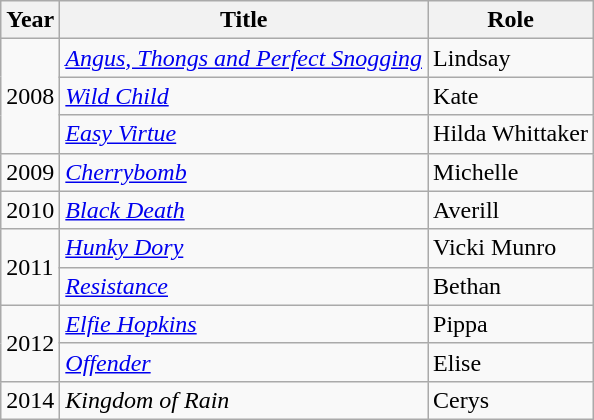<table class="wikitable sortable">
<tr>
<th>Year</th>
<th>Title</th>
<th>Role</th>
</tr>
<tr>
<td rowspan=3>2008</td>
<td><em><a href='#'>Angus, Thongs and Perfect Snogging</a></em></td>
<td>Lindsay</td>
</tr>
<tr>
<td><em><a href='#'>Wild Child</a></em></td>
<td>Kate</td>
</tr>
<tr>
<td><em><a href='#'>Easy Virtue</a></em></td>
<td>Hilda Whittaker</td>
</tr>
<tr>
<td>2009</td>
<td><em><a href='#'>Cherrybomb</a></em></td>
<td>Michelle</td>
</tr>
<tr>
<td>2010</td>
<td><em><a href='#'>Black Death</a></em></td>
<td>Averill</td>
</tr>
<tr>
<td rowspan=2>2011</td>
<td><em><a href='#'>Hunky Dory</a></em></td>
<td>Vicki Munro</td>
</tr>
<tr>
<td><em><a href='#'>Resistance</a></em></td>
<td>Bethan</td>
</tr>
<tr>
<td rowspan=2>2012</td>
<td><em><a href='#'>Elfie Hopkins</a></em></td>
<td>Pippa</td>
</tr>
<tr>
<td><em><a href='#'>Offender</a></em></td>
<td>Elise</td>
</tr>
<tr>
<td>2014</td>
<td><em>Kingdom of Rain</em></td>
<td>Cerys</td>
</tr>
</table>
